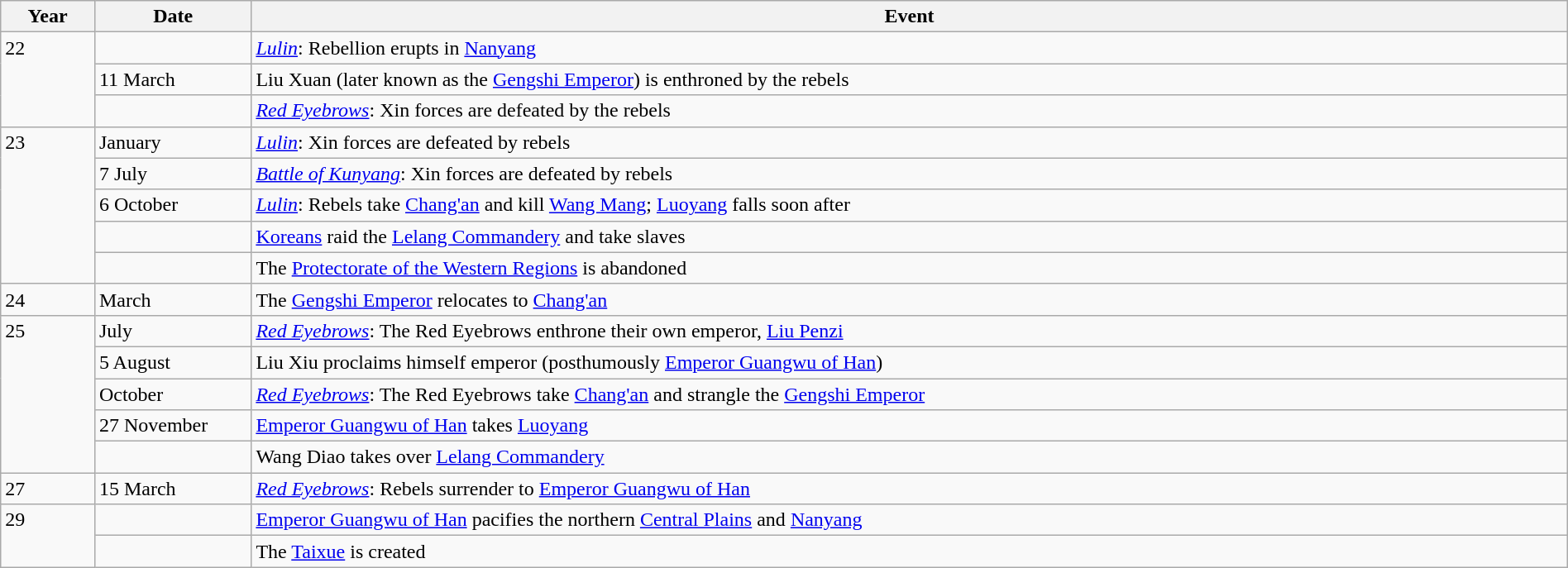<table class="wikitable" style="width:100%;">
<tr>
<th style="width:6%">Year</th>
<th style="width:10%">Date</th>
<th>Event</th>
</tr>
<tr>
<td rowspan="3" style="vertical-align:top;">22</td>
<td></td>
<td><em><a href='#'>Lulin</a></em>: Rebellion erupts in <a href='#'>Nanyang</a></td>
</tr>
<tr>
<td>11 March</td>
<td>Liu Xuan (later known as the <a href='#'>Gengshi Emperor</a>) is enthroned by the rebels</td>
</tr>
<tr>
<td></td>
<td><em><a href='#'>Red Eyebrows</a></em>: Xin forces are defeated by the rebels</td>
</tr>
<tr>
<td rowspan="5" style="vertical-align:top;">23</td>
<td>January</td>
<td><em><a href='#'>Lulin</a></em>: Xin forces are defeated by rebels</td>
</tr>
<tr>
<td>7 July</td>
<td><em><a href='#'>Battle of Kunyang</a></em>: Xin forces are defeated by rebels</td>
</tr>
<tr>
<td>6 October</td>
<td><em><a href='#'>Lulin</a></em>: Rebels take <a href='#'>Chang'an</a> and kill <a href='#'>Wang Mang</a>; <a href='#'>Luoyang</a> falls soon after</td>
</tr>
<tr>
<td></td>
<td><a href='#'>Koreans</a> raid the <a href='#'>Lelang Commandery</a> and take slaves</td>
</tr>
<tr>
<td></td>
<td>The <a href='#'>Protectorate of the Western Regions</a> is abandoned</td>
</tr>
<tr>
<td>24</td>
<td>March</td>
<td>The <a href='#'>Gengshi Emperor</a> relocates to <a href='#'>Chang'an</a></td>
</tr>
<tr>
<td rowspan="5" style="vertical-align:top;">25</td>
<td>July</td>
<td><em><a href='#'>Red Eyebrows</a></em>: The Red Eyebrows enthrone their own emperor, <a href='#'>Liu Penzi</a></td>
</tr>
<tr>
<td>5 August</td>
<td>Liu Xiu proclaims himself emperor (posthumously <a href='#'>Emperor Guangwu of Han</a>)</td>
</tr>
<tr>
<td>October</td>
<td><em><a href='#'>Red Eyebrows</a></em>: The Red Eyebrows take <a href='#'>Chang'an</a> and strangle the <a href='#'>Gengshi Emperor</a></td>
</tr>
<tr>
<td>27 November</td>
<td><a href='#'>Emperor Guangwu of Han</a> takes <a href='#'>Luoyang</a></td>
</tr>
<tr>
<td></td>
<td>Wang Diao takes over <a href='#'>Lelang Commandery</a></td>
</tr>
<tr>
<td>27</td>
<td>15 March</td>
<td><em><a href='#'>Red Eyebrows</a></em>: Rebels surrender to <a href='#'>Emperor Guangwu of Han</a></td>
</tr>
<tr>
<td rowspan="2" style="vertical-align:top;">29</td>
<td></td>
<td><a href='#'>Emperor Guangwu of Han</a> pacifies the northern <a href='#'>Central Plains</a> and <a href='#'>Nanyang</a></td>
</tr>
<tr>
<td></td>
<td>The <a href='#'>Taixue</a> is created</td>
</tr>
</table>
